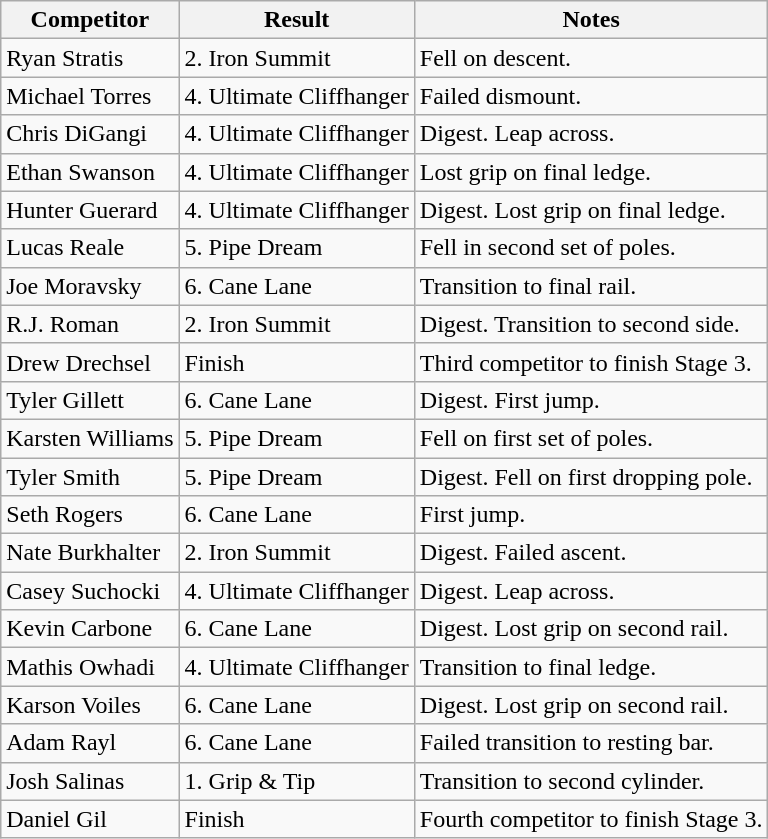<table class="wikitable">
<tr>
<th>Competitor</th>
<th>Result</th>
<th>Notes</th>
</tr>
<tr>
<td>Ryan Stratis</td>
<td>2. Iron Summit</td>
<td>Fell on descent.</td>
</tr>
<tr>
<td>Michael Torres</td>
<td>4. Ultimate Cliffhanger</td>
<td>Failed dismount.</td>
</tr>
<tr>
<td>Chris DiGangi</td>
<td>4. Ultimate Cliffhanger</td>
<td>Digest. Leap across.</td>
</tr>
<tr>
<td>Ethan Swanson</td>
<td>4. Ultimate Cliffhanger</td>
<td>Lost grip on final ledge.</td>
</tr>
<tr>
<td>Hunter Guerard</td>
<td>4. Ultimate Cliffhanger</td>
<td>Digest. Lost grip on final ledge.</td>
</tr>
<tr>
<td>Lucas Reale</td>
<td>5. Pipe Dream</td>
<td>Fell in second set of poles.</td>
</tr>
<tr>
<td>Joe Moravsky</td>
<td>6. Cane Lane</td>
<td>Transition to final rail.</td>
</tr>
<tr>
<td>R.J. Roman</td>
<td>2. Iron Summit</td>
<td>Digest. Transition to second side.</td>
</tr>
<tr>
<td>Drew Drechsel</td>
<td>Finish</td>
<td>Third competitor to finish Stage 3.</td>
</tr>
<tr>
<td>Tyler Gillett</td>
<td>6. Cane Lane</td>
<td>Digest. First jump.</td>
</tr>
<tr>
<td>Karsten Williams</td>
<td>5. Pipe Dream</td>
<td>Fell on first set of poles.</td>
</tr>
<tr>
<td>Tyler Smith</td>
<td>5. Pipe Dream</td>
<td>Digest. Fell on first dropping pole.</td>
</tr>
<tr>
<td>Seth Rogers</td>
<td>6. Cane Lane</td>
<td>First jump.</td>
</tr>
<tr>
<td>Nate Burkhalter</td>
<td>2. Iron Summit</td>
<td>Digest. Failed ascent.</td>
</tr>
<tr>
<td>Casey Suchocki</td>
<td>4. Ultimate Cliffhanger</td>
<td>Digest. Leap across.</td>
</tr>
<tr>
<td>Kevin Carbone</td>
<td>6. Cane Lane</td>
<td>Digest. Lost grip on second rail.</td>
</tr>
<tr>
<td>Mathis Owhadi</td>
<td>4. Ultimate Cliffhanger</td>
<td>Transition to final ledge.</td>
</tr>
<tr>
<td>Karson Voiles</td>
<td>6. Cane Lane</td>
<td>Digest. Lost grip on second rail.</td>
</tr>
<tr>
<td>Adam Rayl</td>
<td>6. Cane Lane</td>
<td>Failed transition to resting bar.</td>
</tr>
<tr>
<td>Josh Salinas</td>
<td>1. Grip & Tip</td>
<td>Transition to second cylinder.</td>
</tr>
<tr>
<td>Daniel Gil</td>
<td>Finish</td>
<td>Fourth competitor to finish Stage 3.</td>
</tr>
</table>
